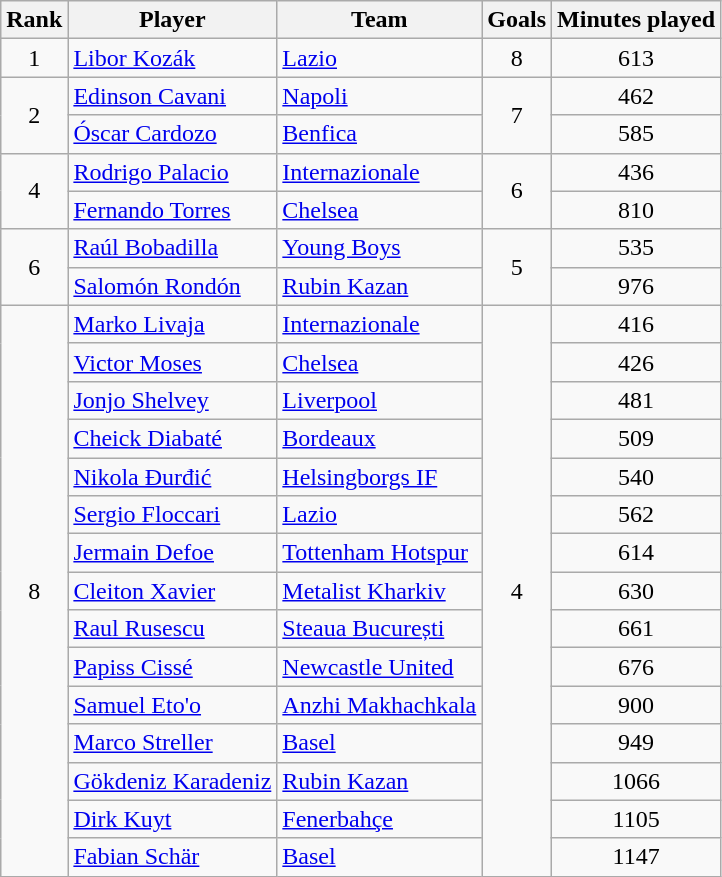<table class="wikitable" style="text-align:center">
<tr>
<th>Rank</th>
<th>Player</th>
<th>Team</th>
<th>Goals</th>
<th>Minutes played</th>
</tr>
<tr>
<td>1</td>
<td align=left> <a href='#'>Libor Kozák</a></td>
<td align=left> <a href='#'>Lazio</a></td>
<td>8</td>
<td>613</td>
</tr>
<tr>
<td rowspan=2>2</td>
<td align=left> <a href='#'>Edinson Cavani</a></td>
<td align=left> <a href='#'>Napoli</a></td>
<td rowspan=2>7</td>
<td>462</td>
</tr>
<tr>
<td align=left> <a href='#'>Óscar Cardozo</a></td>
<td align=left> <a href='#'>Benfica</a></td>
<td>585</td>
</tr>
<tr>
<td rowspan=2>4</td>
<td align=left> <a href='#'>Rodrigo Palacio</a></td>
<td align=left> <a href='#'>Internazionale</a></td>
<td rowspan=2>6</td>
<td>436</td>
</tr>
<tr>
<td align=left> <a href='#'>Fernando Torres</a></td>
<td align=left> <a href='#'>Chelsea</a></td>
<td>810</td>
</tr>
<tr>
<td rowspan=2>6</td>
<td align=left> <a href='#'>Raúl Bobadilla</a></td>
<td align=left> <a href='#'>Young Boys</a></td>
<td rowspan=2>5</td>
<td>535</td>
</tr>
<tr>
<td align=left> <a href='#'>Salomón Rondón</a></td>
<td align=left> <a href='#'>Rubin Kazan</a></td>
<td>976</td>
</tr>
<tr>
<td rowspan=15>8</td>
<td align=left> <a href='#'>Marko Livaja</a></td>
<td align=left> <a href='#'>Internazionale</a></td>
<td rowspan=15>4</td>
<td>416</td>
</tr>
<tr>
<td align=left> <a href='#'>Victor Moses</a></td>
<td align=left> <a href='#'>Chelsea</a></td>
<td>426</td>
</tr>
<tr>
<td align=left> <a href='#'>Jonjo Shelvey</a></td>
<td align=left> <a href='#'>Liverpool</a></td>
<td>481</td>
</tr>
<tr>
<td align=left> <a href='#'>Cheick Diabaté</a></td>
<td align=left> <a href='#'>Bordeaux</a></td>
<td>509</td>
</tr>
<tr>
<td align=left> <a href='#'>Nikola Đurđić</a></td>
<td align=left> <a href='#'>Helsingborgs IF</a></td>
<td>540</td>
</tr>
<tr>
<td align=left> <a href='#'>Sergio Floccari</a></td>
<td align=left> <a href='#'>Lazio</a></td>
<td>562</td>
</tr>
<tr>
<td align=left> <a href='#'>Jermain Defoe</a></td>
<td align=left> <a href='#'>Tottenham Hotspur</a></td>
<td>614</td>
</tr>
<tr>
<td align=left> <a href='#'>Cleiton Xavier</a></td>
<td align=left> <a href='#'>Metalist Kharkiv</a></td>
<td>630</td>
</tr>
<tr>
<td align=left> <a href='#'>Raul Rusescu</a></td>
<td align=left> <a href='#'>Steaua București</a></td>
<td>661</td>
</tr>
<tr>
<td align=left> <a href='#'>Papiss Cissé</a></td>
<td align=left> <a href='#'>Newcastle United</a></td>
<td>676</td>
</tr>
<tr>
<td align=left> <a href='#'>Samuel Eto'o</a></td>
<td align=left> <a href='#'>Anzhi Makhachkala</a></td>
<td>900</td>
</tr>
<tr>
<td align=left> <a href='#'>Marco Streller</a></td>
<td align=left> <a href='#'>Basel</a></td>
<td>949</td>
</tr>
<tr>
<td align=left> <a href='#'>Gökdeniz Karadeniz</a></td>
<td align=left> <a href='#'>Rubin Kazan</a></td>
<td>1066</td>
</tr>
<tr>
<td align=left> <a href='#'>Dirk Kuyt</a></td>
<td align=left> <a href='#'>Fenerbahçe</a></td>
<td>1105</td>
</tr>
<tr>
<td align=left> <a href='#'>Fabian Schär</a></td>
<td align=left> <a href='#'>Basel</a></td>
<td>1147</td>
</tr>
</table>
